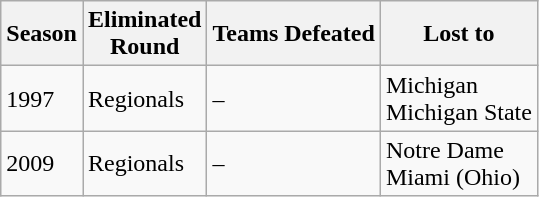<table class="wikitable">
<tr>
<th>Season</th>
<th>Eliminated<br>Round</th>
<th>Teams Defeated</th>
<th>Lost to</th>
</tr>
<tr>
<td>1997</td>
<td>Regionals</td>
<td>–</td>
<td>Michigan<br> Michigan State</td>
</tr>
<tr>
<td>2009</td>
<td>Regionals</td>
<td>–</td>
<td>Notre Dame<br> Miami (Ohio)</td>
</tr>
</table>
